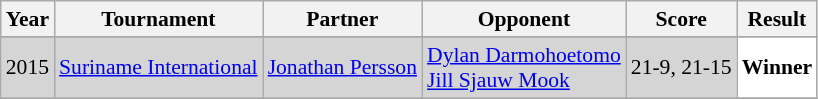<table class="sortable wikitable" style="font-size: 90%;">
<tr>
<th>Year</th>
<th>Tournament</th>
<th>Partner</th>
<th>Opponent</th>
<th>Score</th>
<th>Result</th>
</tr>
<tr>
</tr>
<tr style="background:#D5D5D5">
<td align="center">2015</td>
<td align="left"><a href='#'>Suriname International</a></td>
<td align="left"> <a href='#'>Jonathan Persson</a></td>
<td align="left"> <a href='#'>Dylan Darmohoetomo</a><br> <a href='#'>Jill Sjauw Mook</a></td>
<td align="left">21-9, 21-15</td>
<td style="text-align:left; background:white"> <strong>Winner</strong></td>
</tr>
<tr>
</tr>
</table>
